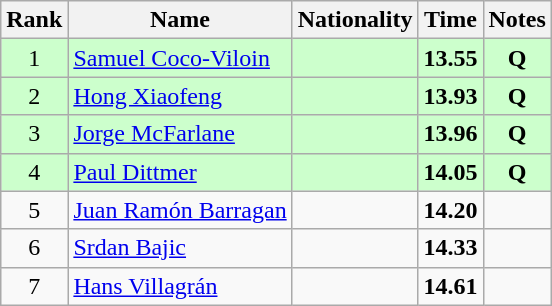<table class="wikitable sortable" style="text-align:center">
<tr>
<th>Rank</th>
<th>Name</th>
<th>Nationality</th>
<th>Time</th>
<th>Notes</th>
</tr>
<tr bgcolor=ccffcc>
<td>1</td>
<td align=left><a href='#'>Samuel Coco-Viloin</a></td>
<td align=left></td>
<td><strong>13.55</strong></td>
<td><strong>Q</strong></td>
</tr>
<tr bgcolor=ccffcc>
<td>2</td>
<td align=left><a href='#'>Hong Xiaofeng</a></td>
<td align=left></td>
<td><strong>13.93</strong></td>
<td><strong>Q</strong></td>
</tr>
<tr bgcolor=ccffcc>
<td>3</td>
<td align=left><a href='#'>Jorge McFarlane</a></td>
<td align=left></td>
<td><strong>13.96</strong></td>
<td><strong>Q</strong></td>
</tr>
<tr bgcolor=ccffcc>
<td>4</td>
<td align=left><a href='#'>Paul Dittmer</a></td>
<td align=left></td>
<td><strong>14.05</strong></td>
<td><strong>Q</strong></td>
</tr>
<tr>
<td>5</td>
<td align=left><a href='#'>Juan Ramón Barragan</a></td>
<td align=left></td>
<td><strong>14.20</strong></td>
<td></td>
</tr>
<tr>
<td>6</td>
<td align=left><a href='#'>Srdan Bajic</a></td>
<td align=left></td>
<td><strong>14.33</strong></td>
<td></td>
</tr>
<tr>
<td>7</td>
<td align=left><a href='#'>Hans Villagrán</a></td>
<td align=left></td>
<td><strong>14.61</strong></td>
<td></td>
</tr>
</table>
